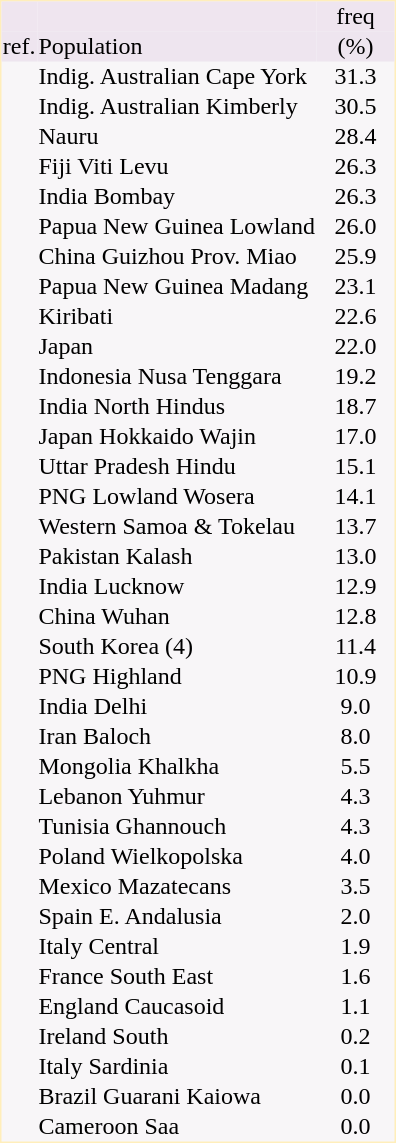<table border="0" cellspacing="0" cellpadding="1" align="right" style="text-align:center; margin-left: 2em;  border:1px #ffeebb solid; background:#f8f6f8; ">
<tr style="background:#efe5ef">
<td></td>
<td></td>
<td>freq</td>
</tr>
<tr style="background:#eee5ef">
<td>ref.</td>
<td align="left">Population</td>
<td style="width:50px">(%)</td>
</tr>
<tr>
<td></td>
<td align="left">Indig. Australian Cape York</td>
<td>31.3</td>
</tr>
<tr>
<td></td>
<td align="left">Indig. Australian Kimberly</td>
<td>30.5</td>
</tr>
<tr>
<td></td>
<td align="left">Nauru</td>
<td>28.4</td>
</tr>
<tr>
<td></td>
<td align="left">Fiji Viti Levu</td>
<td>26.3</td>
</tr>
<tr>
<td></td>
<td align="left">India Bombay</td>
<td>26.3</td>
</tr>
<tr>
<td></td>
<td align="left">Papua New Guinea Lowland</td>
<td>26.0</td>
</tr>
<tr>
<td></td>
<td align="left">China Guizhou Prov. Miao</td>
<td>25.9</td>
</tr>
<tr>
<td></td>
<td align="left">Papua New Guinea Madang</td>
<td>23.1</td>
</tr>
<tr>
<td></td>
<td align="left">Kiribati</td>
<td>22.6</td>
</tr>
<tr>
<td></td>
<td align="left">Japan</td>
<td>22.0</td>
</tr>
<tr>
<td></td>
<td align="left">Indonesia Nusa Tenggara</td>
<td>19.2</td>
</tr>
<tr>
<td></td>
<td align="left">India North Hindus</td>
<td>18.7</td>
</tr>
<tr>
<td></td>
<td align="left">Japan Hokkaido Wajin</td>
<td>17.0</td>
</tr>
<tr>
<td></td>
<td align="left">Uttar Pradesh Hindu</td>
<td>15.1</td>
</tr>
<tr>
<td></td>
<td align="left">PNG Lowland Wosera</td>
<td>14.1</td>
</tr>
<tr>
<td></td>
<td align="left">Western Samoa & Tokelau</td>
<td>13.7</td>
</tr>
<tr>
<td></td>
<td align="left">Pakistan Kalash</td>
<td>13.0</td>
</tr>
<tr>
<td></td>
<td align="left">India Lucknow</td>
<td>12.9</td>
</tr>
<tr>
<td></td>
<td align="left">China Wuhan</td>
<td>12.8</td>
</tr>
<tr>
<td></td>
<td align="left">South Korea (4)</td>
<td>11.4</td>
</tr>
<tr>
<td></td>
<td align="left">PNG Highland</td>
<td>10.9</td>
</tr>
<tr>
<td></td>
<td align="left">India Delhi</td>
<td>9.0</td>
</tr>
<tr>
<td></td>
<td align="left">Iran Baloch</td>
<td>8.0</td>
</tr>
<tr>
<td></td>
<td align="left">Mongolia Khalkha</td>
<td>5.5</td>
</tr>
<tr>
<td></td>
<td align="left">Lebanon Yuhmur</td>
<td>4.3</td>
</tr>
<tr>
<td></td>
<td align="left">Tunisia Ghannouch</td>
<td>4.3</td>
</tr>
<tr>
<td></td>
<td align="left">Poland Wielkopolska</td>
<td>4.0</td>
</tr>
<tr>
<td></td>
<td align="left">Mexico Mazatecans</td>
<td>3.5</td>
</tr>
<tr>
<td></td>
<td align="left">Spain E. Andalusia</td>
<td>2.0</td>
</tr>
<tr>
<td></td>
<td align="left">Italy Central</td>
<td>1.9</td>
</tr>
<tr>
<td></td>
<td align="left">France South East</td>
<td>1.6</td>
</tr>
<tr>
<td></td>
<td align="left">England Caucasoid</td>
<td>1.1</td>
</tr>
<tr>
<td></td>
<td align="left">Ireland South</td>
<td>0.2</td>
</tr>
<tr>
<td></td>
<td align="left">Italy Sardinia</td>
<td>0.1</td>
</tr>
<tr>
<td></td>
<td align="left">Brazil Guarani Kaiowa</td>
<td>0.0</td>
</tr>
<tr>
<td></td>
<td align="left">Cameroon Saa</td>
<td>0.0</td>
</tr>
<tr>
</tr>
</table>
